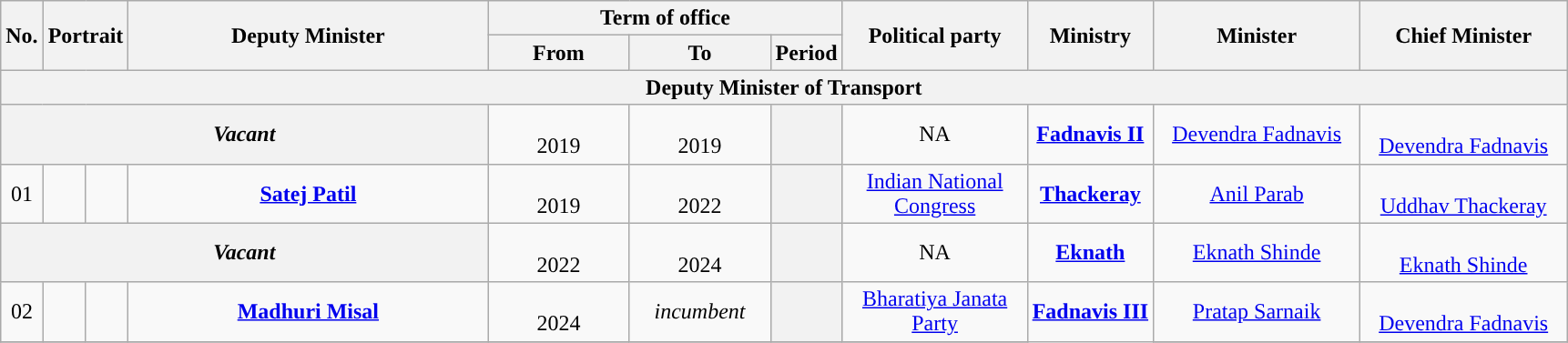<table class="wikitable" style="text-align:center">
<tr>
<th rowspan="2">No.</th>
<th rowspan="2" colspan="2">Portrait</th>
<th rowspan="2" style="width:16em">Deputy Minister<br></th>
<th colspan="3">Term of office</th>
<th rowspan="2" style="width:8em">Political party</th>
<th rowspan="2">Ministry</th>
<th rowspan="2" style="width:9em">Minister</th>
<th rowspan="2" style="width:9em">Chief Minister</th>
</tr>
<tr>
<th style="width:6em">From</th>
<th style="width:6em">To</th>
<th>Period</th>
</tr>
<tr>
<th colspan="11">Deputy Minister of Transport</th>
</tr>
<tr>
<th colspan="04"><strong><em>Vacant</em></strong></th>
<td><br>2019</td>
<td><br>2019</td>
<th></th>
<td>NA</td>
<td rowspan="1"><a href='#'><strong>Fadnavis II</strong></a></td>
<td><a href='#'>Devendra Fadnavis</a></td>
<td rowspan="1"> <br><a href='#'>Devendra Fadnavis</a></td>
</tr>
<tr>
<td>01</td>
<td style="color:inherit;background:"></td>
<td></td>
<td><strong><a href='#'>Satej Patil</a></strong> <br> </td>
<td><br>2019</td>
<td><br>2022</td>
<th></th>
<td><a href='#'>Indian National Congress</a></td>
<td rowspan="1"><a href='#'><strong>Thackeray</strong></a></td>
<td><a href='#'>Anil Parab</a></td>
<td rowspan="1"> <br><a href='#'>Uddhav Thackeray</a></td>
</tr>
<tr>
<th colspan="04"><strong><em>Vacant </em></strong></th>
<td><br>2022</td>
<td><br>2024</td>
<th></th>
<td>NA</td>
<td rowspan="1"><a href='#'><strong>Eknath</strong></a></td>
<td><a href='#'>Eknath Shinde</a></td>
<td rowspan="1"> <br><a href='#'>Eknath Shinde</a></td>
</tr>
<tr>
<td>02</td>
<td style="color:inherit;background:"></td>
<td></td>
<td><strong><a href='#'>Madhuri Misal</a></strong> <br> </td>
<td><br>2024</td>
<td><em>incumbent</em></td>
<th></th>
<td><a href='#'>Bharatiya Janata Party</a></td>
<td rowspan="2"><a href='#'><strong>Fadnavis III</strong></a></td>
<td rowspan="1"><a href='#'>Pratap Sarnaik</a></td>
<td rowspan="1"> <br><a href='#'>Devendra Fadnavis</a></td>
</tr>
<tr>
</tr>
</table>
